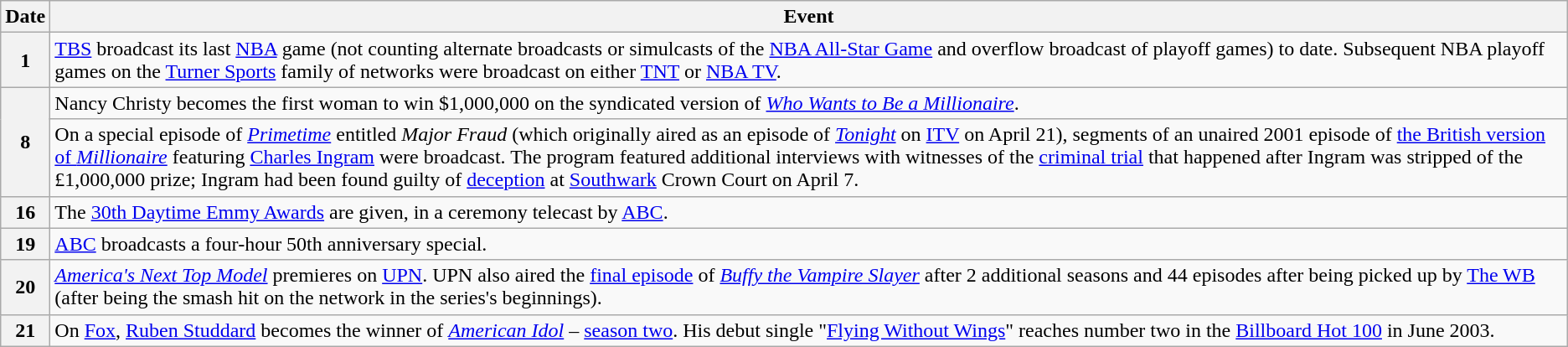<table class="wikitable">
<tr>
<th>Date</th>
<th>Event</th>
</tr>
<tr>
<th>1</th>
<td><a href='#'>TBS</a> broadcast its last <a href='#'>NBA</a> game (not counting alternate broadcasts or simulcasts of the <a href='#'>NBA All-Star Game</a> and overflow broadcast of playoff games) to date. Subsequent NBA playoff games on the <a href='#'>Turner Sports</a> family of networks were broadcast on either <a href='#'>TNT</a> or <a href='#'>NBA TV</a>.</td>
</tr>
<tr>
<th rowspan="2">8</th>
<td>Nancy Christy becomes the first woman to win $1,000,000 on the syndicated version of <em><a href='#'>Who Wants to Be a Millionaire</a></em>.</td>
</tr>
<tr>
<td>On a special episode of <em><a href='#'>Primetime</a></em> entitled <em>Major Fraud</em> (which originally aired as an episode of <em><a href='#'>Tonight</a></em> on <a href='#'>ITV</a> on April 21), segments of an unaired 2001 episode of <a href='#'>the British version of <em>Millionaire</em></a> featuring <a href='#'>Charles Ingram</a> were broadcast. The program featured additional interviews with witnesses of the <a href='#'>criminal trial</a> that happened after Ingram was stripped of the £1,000,000 prize; Ingram had been found guilty of <a href='#'>deception</a> at <a href='#'>Southwark</a> Crown Court on April 7.</td>
</tr>
<tr>
<th>16</th>
<td>The <a href='#'>30th Daytime Emmy Awards</a> are given, in a ceremony telecast by <a href='#'>ABC</a>.</td>
</tr>
<tr>
<th>19</th>
<td><a href='#'>ABC</a> broadcasts a four-hour 50th anniversary special.</td>
</tr>
<tr>
<th>20</th>
<td><em><a href='#'>America's Next Top Model</a></em> premieres on <a href='#'>UPN</a>. UPN also aired the <a href='#'>final episode</a> of <em><a href='#'>Buffy the Vampire Slayer</a></em> after 2 additional seasons and 44 episodes after being picked up by <a href='#'>The WB</a> (after being the smash hit on the network in the series's beginnings).</td>
</tr>
<tr>
<th>21</th>
<td>On <a href='#'>Fox</a>, <a href='#'>Ruben Studdard</a> becomes the winner of <em><a href='#'>American Idol</a></em> – <a href='#'>season two</a>. His debut single "<a href='#'>Flying Without Wings</a>" reaches number two in the <a href='#'>Billboard Hot 100</a> in June 2003.</td>
</tr>
</table>
